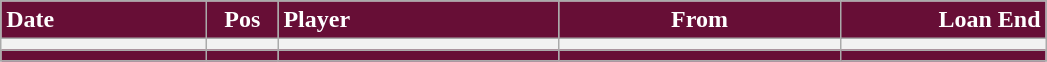<table class="wikitable">
<tr>
<th style="background:#670E36; color:#ffffff; text-align:left; width:130px">Date</th>
<th style="background:#670E36; color:#ffffff; text-align:center; width:40px">Pos</th>
<th style="background:#670E36; color:#ffffff; text-align:left; width:180px">Player</th>
<th style="background:#670E36; color:#ffffff; text-align:center; width:180px">From</th>
<th style="background:#670E36; color:#ffffff; text-align:right; width:130px">Loan End</th>
</tr>
<tr>
<th></th>
<th></th>
<th></th>
<th></th>
<th></th>
</tr>
<tr>
<th style="background:#670E36;"></th>
<th style="background:#670E36;"></th>
<th style="background:#670E36;"></th>
<th style="background:#670E36;"></th>
<th style="background:#670E36;"></th>
</tr>
</table>
